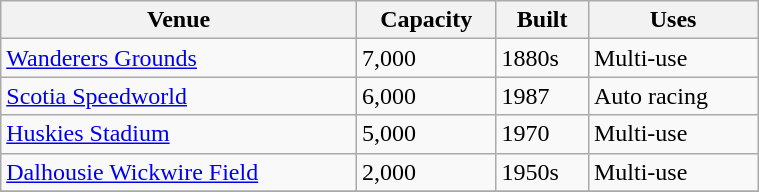<table class="wikitable sortable" width="40%">
<tr>
<th>Venue</th>
<th>Capacity</th>
<th>Built</th>
<th>Uses</th>
</tr>
<tr>
<td><a href='#'>Wanderers Grounds</a></td>
<td>7,000</td>
<td>1880s</td>
<td>Multi-use</td>
</tr>
<tr>
<td><a href='#'>Scotia Speedworld</a></td>
<td>6,000</td>
<td>1987</td>
<td>Auto racing</td>
</tr>
<tr>
<td><a href='#'>Huskies Stadium</a></td>
<td>5,000</td>
<td>1970</td>
<td>Multi-use</td>
</tr>
<tr>
<td><a href='#'>Dalhousie Wickwire Field</a></td>
<td>2,000</td>
<td>1950s</td>
<td>Multi-use</td>
</tr>
<tr>
</tr>
</table>
